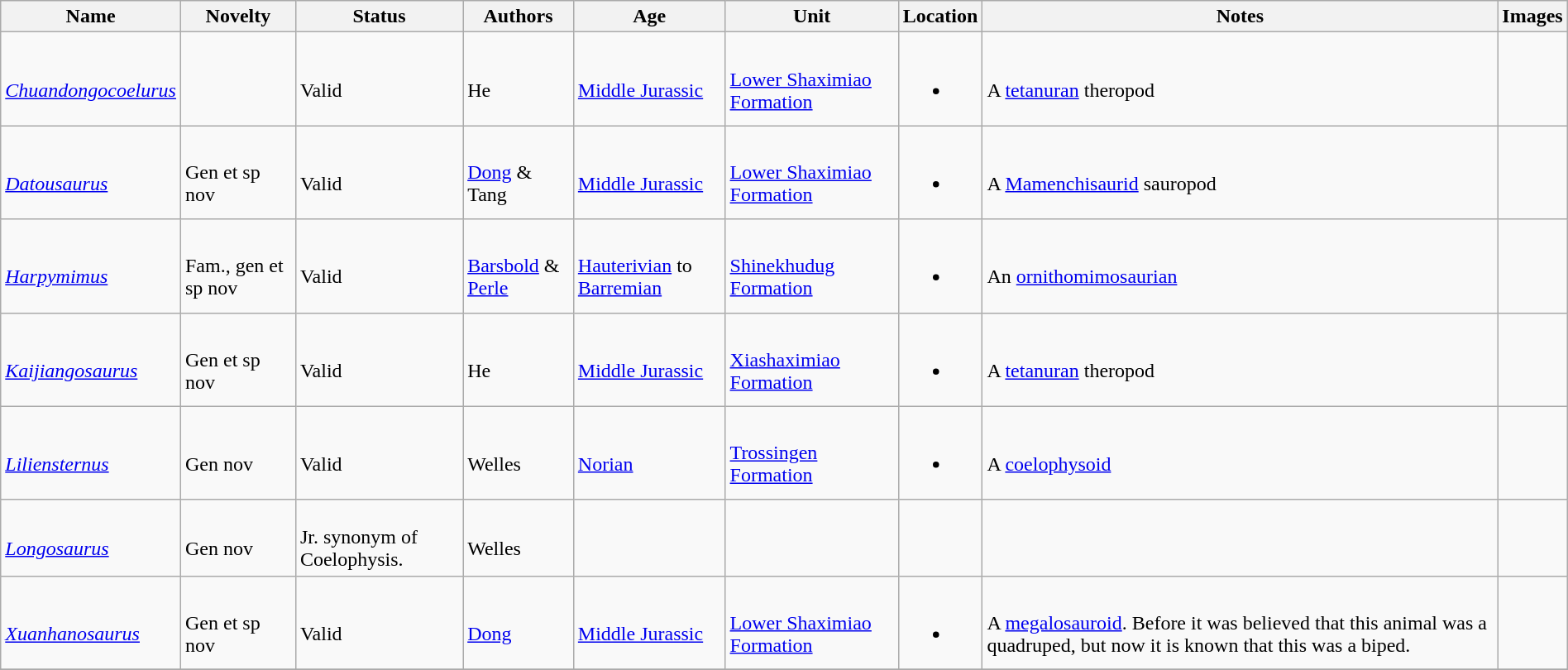<table class="wikitable sortable" align="center" width="100%">
<tr>
<th>Name</th>
<th>Novelty</th>
<th>Status</th>
<th>Authors</th>
<th>Age</th>
<th>Unit</th>
<th>Location</th>
<th>Notes</th>
<th>Images</th>
</tr>
<tr>
<td><br><em><a href='#'>Chuandongocoelurus</a></em></td>
<td></td>
<td><br>Valid</td>
<td><br>He</td>
<td><br><a href='#'>Middle Jurassic</a></td>
<td><br><a href='#'>Lower Shaximiao Formation</a></td>
<td><br><ul><li></li></ul></td>
<td><br>A <a href='#'>tetanuran</a> theropod</td>
<td></td>
</tr>
<tr>
<td><br><em><a href='#'>Datousaurus</a></em></td>
<td><br>Gen et sp nov</td>
<td><br>Valid</td>
<td><br><a href='#'>Dong</a> & Tang</td>
<td><br><a href='#'>Middle Jurassic</a></td>
<td><br><a href='#'>Lower Shaximiao Formation</a></td>
<td><br><ul><li></li></ul></td>
<td><br>A <a href='#'>Mamenchisaurid</a> sauropod</td>
<td><br></td>
</tr>
<tr>
<td><br><em><a href='#'>Harpymimus</a></em></td>
<td><br>Fam., gen et sp nov</td>
<td><br>Valid</td>
<td><br><a href='#'>Barsbold</a> & <a href='#'>Perle</a></td>
<td><br><a href='#'>Hauterivian</a> to <a href='#'>Barremian</a></td>
<td><br><a href='#'>Shinekhudug Formation</a></td>
<td><br><ul><li></li></ul></td>
<td><br>An <a href='#'>ornithomimosaurian</a></td>
<td><br></td>
</tr>
<tr>
<td><br><em><a href='#'>Kaijiangosaurus</a></em></td>
<td><br>Gen et sp nov</td>
<td><br>Valid</td>
<td><br>He</td>
<td><br><a href='#'>Middle Jurassic</a></td>
<td><br><a href='#'>Xiashaximiao Formation</a></td>
<td><br><ul><li></li></ul></td>
<td><br>A <a href='#'>tetanuran</a> theropod</td>
<td></td>
</tr>
<tr>
<td><br><em><a href='#'>Liliensternus</a></em></td>
<td><br>Gen nov</td>
<td><br>Valid</td>
<td><br>Welles</td>
<td><br><a href='#'>Norian</a></td>
<td><br><a href='#'>Trossingen Formation</a></td>
<td><br><ul><li></li></ul></td>
<td><br>A <a href='#'>coelophysoid</a></td>
<td></td>
</tr>
<tr>
<td><br><em><a href='#'>Longosaurus</a></em></td>
<td><br>Gen nov</td>
<td><br>Jr. synonym of Coelophysis.</td>
<td><br>Welles</td>
<td></td>
<td></td>
<td></td>
<td></td>
<td></td>
</tr>
<tr>
<td><br><em><a href='#'>Xuanhanosaurus</a></em></td>
<td><br>Gen et sp nov</td>
<td><br>Valid</td>
<td><br><a href='#'>Dong</a></td>
<td><br><a href='#'>Middle Jurassic</a></td>
<td><br><a href='#'>Lower Shaximiao Formation</a></td>
<td><br><ul><li></li></ul></td>
<td><br>A <a href='#'>megalosauroid</a>. Before it was believed that this animal was a quadruped, but now it is known that this was a biped.</td>
<td></td>
</tr>
<tr>
</tr>
</table>
